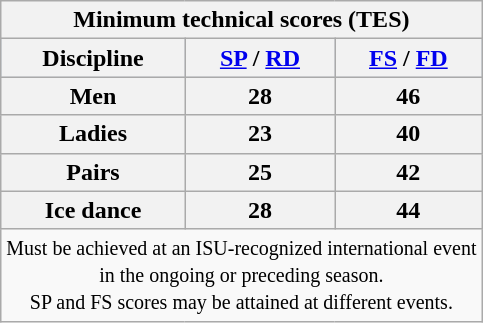<table class="wikitable">
<tr>
<th colspan=3 align=center>Minimum technical scores (TES)</th>
</tr>
<tr bgcolor=b0c4de align=center>
<th>Discipline</th>
<th><a href='#'>SP</a> / <a href='#'>RD</a></th>
<th><a href='#'>FS</a> / <a href='#'>FD</a></th>
</tr>
<tr>
<th>Men</th>
<th>28</th>
<th>46</th>
</tr>
<tr>
<th>Ladies</th>
<th>23</th>
<th>40</th>
</tr>
<tr>
<th>Pairs</th>
<th>25</th>
<th>42</th>
</tr>
<tr>
<th>Ice dance</th>
<th>28</th>
<th>44</th>
</tr>
<tr>
<td colspan=3 align=center><small> Must be achieved at an ISU-recognized international event <br> in the ongoing or preceding season. <br> SP and FS scores may be attained at different events. </small></td>
</tr>
</table>
